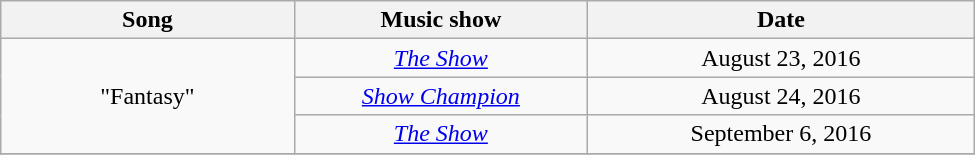<table class="wikitable" style="text-align:center; width:650px;">
<tr>
<th style="width:150px;">Song</th>
<th style="width:150px;">Music show</th>
<th style="width:200px;">Date</th>
</tr>
<tr>
<td rowspan=3>"Fantasy"</td>
<td><em><a href='#'>The Show</a></em></td>
<td>August 23, 2016</td>
</tr>
<tr>
<td><em><a href='#'>Show Champion</a></em></td>
<td>August 24, 2016</td>
</tr>
<tr>
<td><em><a href='#'>The Show</a></em></td>
<td>September 6, 2016</td>
</tr>
<tr>
</tr>
</table>
